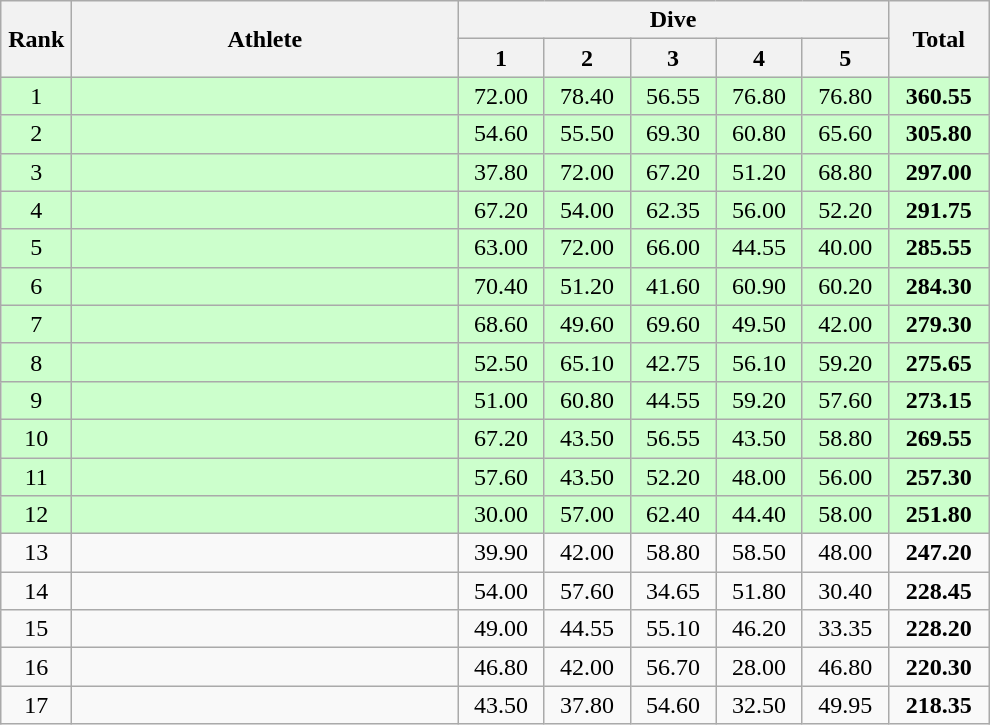<table class="wikitable" style="text-align:center">
<tr>
<th rowspan="2" width="40">Rank</th>
<th rowspan="2" width="250">Athlete</th>
<th colspan="5">Dive</th>
<th rowspan="2" width="60">Total</th>
</tr>
<tr>
<th width="50">1</th>
<th width="50">2</th>
<th width="50">3</th>
<th width="50">4</th>
<th width="50">5</th>
</tr>
<tr bgcolor="ccffcc">
<td>1</td>
<td align="left"></td>
<td>72.00</td>
<td>78.40</td>
<td>56.55</td>
<td>76.80</td>
<td>76.80</td>
<td><strong>360.55</strong></td>
</tr>
<tr bgcolor="ccffcc">
<td>2</td>
<td align="left"></td>
<td>54.60</td>
<td>55.50</td>
<td>69.30</td>
<td>60.80</td>
<td>65.60</td>
<td><strong>305.80</strong></td>
</tr>
<tr bgcolor="ccffcc">
<td>3</td>
<td align="left"></td>
<td>37.80</td>
<td>72.00</td>
<td>67.20</td>
<td>51.20</td>
<td>68.80</td>
<td><strong>297.00</strong></td>
</tr>
<tr bgcolor="ccffcc">
<td>4</td>
<td align="left"></td>
<td>67.20</td>
<td>54.00</td>
<td>62.35</td>
<td>56.00</td>
<td>52.20</td>
<td><strong>291.75</strong></td>
</tr>
<tr bgcolor="ccffcc">
<td>5</td>
<td align="left"></td>
<td>63.00</td>
<td>72.00</td>
<td>66.00</td>
<td>44.55</td>
<td>40.00</td>
<td><strong>285.55</strong></td>
</tr>
<tr bgcolor="ccffcc">
<td>6</td>
<td align="left"></td>
<td>70.40</td>
<td>51.20</td>
<td>41.60</td>
<td>60.90</td>
<td>60.20</td>
<td><strong>284.30</strong></td>
</tr>
<tr bgcolor="ccffcc">
<td>7</td>
<td align="left"></td>
<td>68.60</td>
<td>49.60</td>
<td>69.60</td>
<td>49.50</td>
<td>42.00</td>
<td><strong>279.30</strong></td>
</tr>
<tr bgcolor="ccffcc">
<td>8</td>
<td align="left"></td>
<td>52.50</td>
<td>65.10</td>
<td>42.75</td>
<td>56.10</td>
<td>59.20</td>
<td><strong>275.65</strong></td>
</tr>
<tr bgcolor="ccffcc">
<td>9</td>
<td align="left"></td>
<td>51.00</td>
<td>60.80</td>
<td>44.55</td>
<td>59.20</td>
<td>57.60</td>
<td><strong>273.15</strong></td>
</tr>
<tr bgcolor="ccffcc">
<td>10</td>
<td align="left"></td>
<td>67.20</td>
<td>43.50</td>
<td>56.55</td>
<td>43.50</td>
<td>58.80</td>
<td><strong>269.55</strong></td>
</tr>
<tr bgcolor="ccffcc">
<td>11</td>
<td align="left"></td>
<td>57.60</td>
<td>43.50</td>
<td>52.20</td>
<td>48.00</td>
<td>56.00</td>
<td><strong>257.30</strong></td>
</tr>
<tr bgcolor="ccffcc">
<td>12</td>
<td align="left"></td>
<td>30.00</td>
<td>57.00</td>
<td>62.40</td>
<td>44.40</td>
<td>58.00</td>
<td><strong>251.80</strong></td>
</tr>
<tr>
<td>13</td>
<td align="left"></td>
<td>39.90</td>
<td>42.00</td>
<td>58.80</td>
<td>58.50</td>
<td>48.00</td>
<td><strong>247.20</strong></td>
</tr>
<tr>
<td>14</td>
<td align="left"></td>
<td>54.00</td>
<td>57.60</td>
<td>34.65</td>
<td>51.80</td>
<td>30.40</td>
<td><strong>228.45</strong></td>
</tr>
<tr>
<td>15</td>
<td align="left"></td>
<td>49.00</td>
<td>44.55</td>
<td>55.10</td>
<td>46.20</td>
<td>33.35</td>
<td><strong>228.20</strong></td>
</tr>
<tr>
<td>16</td>
<td align="left"></td>
<td>46.80</td>
<td>42.00</td>
<td>56.70</td>
<td>28.00</td>
<td>46.80</td>
<td><strong>220.30</strong></td>
</tr>
<tr>
<td>17</td>
<td align="left"></td>
<td>43.50</td>
<td>37.80</td>
<td>54.60</td>
<td>32.50</td>
<td>49.95</td>
<td><strong>218.35</strong></td>
</tr>
</table>
